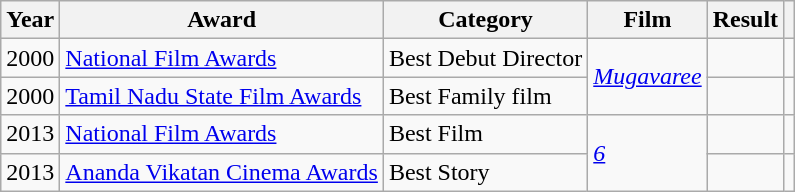<table class="wikitable sortable">
<tr>
<th scope="col">Year</th>
<th scope="col">Award</th>
<th scope="col">Category</th>
<th scope="col">Film</th>
<th scope="col">Result</th>
<th scope="col" class="unsortable"></th>
</tr>
<tr>
<td>2000</td>
<td><a href='#'>National Film Awards</a></td>
<td>Best Debut Director</td>
<td rowspan="2"><em><a href='#'>Mugavaree</a></em></td>
<td></td>
<td></td>
</tr>
<tr>
<td>2000</td>
<td><a href='#'>Tamil Nadu State Film Awards</a></td>
<td>Best Family film</td>
<td></td>
<td></td>
</tr>
<tr>
<td>2013</td>
<td><a href='#'>National Film Awards</a></td>
<td>Best Film</td>
<td rowspan="2"><em><a href='#'>6</a></em></td>
<td></td>
<td></td>
</tr>
<tr>
<td>2013</td>
<td><a href='#'>Ananda Vikatan Cinema Awards</a></td>
<td>Best Story</td>
<td></td>
<td></td>
</tr>
</table>
